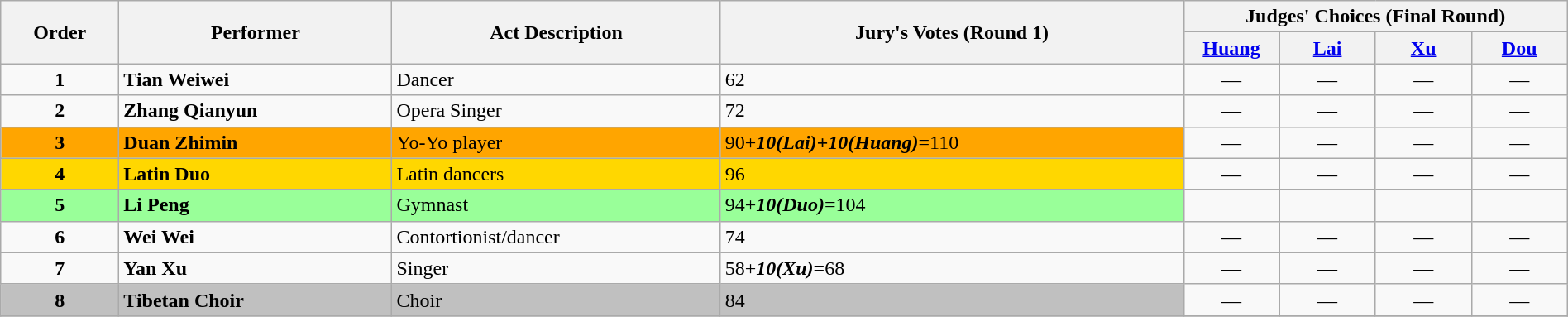<table class="wikitable" style="width:100%;">
<tr>
<th rowspan=2>Order</th>
<th rowspan=2>Performer</th>
<th rowspan=2>Act Description</th>
<th rowspan=2>Jury's Votes (Round 1)</th>
<th colspan=4>Judges' Choices (Final Round)</th>
</tr>
<tr>
<th width="70"><a href='#'>Huang</a></th>
<th width="70"><a href='#'>Lai</a></th>
<th width="70"><a href='#'>Xu</a></th>
<th width="70"><a href='#'>Dou</a></th>
</tr>
<tr>
<td align="center"><strong>1</strong></td>
<td><strong>Tian Weiwei</strong></td>
<td>Dancer</td>
<td>62</td>
<td align="center">—</td>
<td align="center">—</td>
<td align="center">—</td>
<td align="center">—</td>
</tr>
<tr>
<td align="center"><strong>2</strong></td>
<td><strong>Zhang Qianyun</strong></td>
<td>Opera Singer</td>
<td>72</td>
<td align="center">—</td>
<td align="center">—</td>
<td align="center">—</td>
<td align="center">—</td>
</tr>
<tr>
<td style="background: orange" align="center"><strong>3</strong></td>
<td style="background: orange"><strong>Duan Zhimin</strong></td>
<td style="background: orange">Yo-Yo player</td>
<td style="background: orange">90+<strong><em>10(Lai)+10(Huang)</em></strong>=110</td>
<td align="center">—</td>
<td align="center">—</td>
<td align="center">—</td>
<td align="center">—</td>
</tr>
<tr>
<td style="background: gold" align="center"><strong>4</strong></td>
<td style="background: gold"><strong>Latin Duo</strong></td>
<td style="background: gold">Latin dancers</td>
<td style="background: gold">96</td>
<td align="center">—</td>
<td align="center">—</td>
<td align="center">—</td>
<td align="center">—</td>
</tr>
<tr>
<td style="background:#99FF99" align="center"><strong>5</strong></td>
<td style="background:#99FF99"><strong>Li Peng</strong></td>
<td style="background:#99FF99">Gymnast</td>
<td style="background:#99FF99">94+<strong><em>10(Duo)</em></strong>=104</td>
<td align="center"></td>
<td align="center"></td>
<td align="center"></td>
<td align="center"></td>
</tr>
<tr>
<td align="center"><strong>6</strong></td>
<td><strong>Wei Wei</strong></td>
<td>Contortionist/dancer</td>
<td>74</td>
<td align="center">—</td>
<td align="center">—</td>
<td align="center">—</td>
<td align="center">—</td>
</tr>
<tr>
<td align="center"><strong>7</strong></td>
<td><strong>Yan Xu</strong></td>
<td>Singer</td>
<td>58+<strong><em>10(Xu)</em></strong>=68</td>
<td align="center">—</td>
<td align="center">—</td>
<td align="center">—</td>
<td align="center">—</td>
</tr>
<tr>
<td style="background:silver" align="center"><strong>8</strong></td>
<td style="background:silver"><strong>Tibetan Choir</strong></td>
<td style="background:silver">Choir</td>
<td style="background:silver">84</td>
<td align="center">—</td>
<td align="center">—</td>
<td align="center">—</td>
<td align="center">—</td>
</tr>
<tr>
</tr>
</table>
